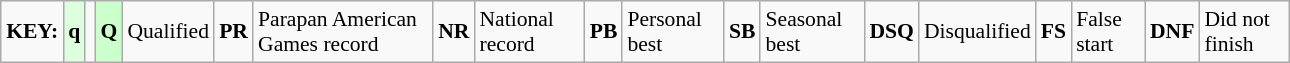<table class="wikitable" style="margin:0.5em auto; font-size:90%;position:relative;" width=68%>
<tr>
<td><strong>KEY:</strong></td>
<td bgcolor=ddffdd align=center><strong>q</strong></td>
<td></td>
<td bgcolor=ccffcc align=center><strong>Q</strong></td>
<td>Qualified</td>
<td align=center><strong>PR</strong></td>
<td>Parapan American Games record</td>
<td align=center><strong>NR</strong></td>
<td>National record</td>
<td align=center><strong>PB</strong></td>
<td>Personal best</td>
<td align=center><strong>SB</strong></td>
<td>Seasonal best</td>
<td align=center><strong>DSQ</strong></td>
<td>Disqualified</td>
<td align=center><strong>FS</strong></td>
<td>False start</td>
<td align=center><strong>DNF</strong></td>
<td>Did not finish</td>
</tr>
</table>
